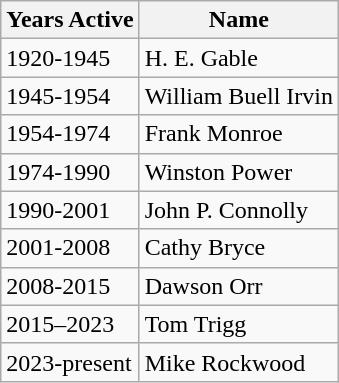<table class="wikitable">
<tr>
<th>Years Active</th>
<th>Name</th>
</tr>
<tr>
<td>1920-1945</td>
<td>H. E. Gable</td>
</tr>
<tr>
<td>1945-1954</td>
<td>William Buell Irvin</td>
</tr>
<tr>
<td>1954-1974</td>
<td>Frank Monroe</td>
</tr>
<tr>
<td>1974-1990</td>
<td>Winston Power</td>
</tr>
<tr>
<td>1990-2001</td>
<td>John P. Connolly</td>
</tr>
<tr>
<td>2001-2008</td>
<td>Cathy Bryce</td>
</tr>
<tr>
<td>2008-2015</td>
<td>Dawson Orr</td>
</tr>
<tr>
<td>2015–2023</td>
<td>Tom Trigg</td>
</tr>
<tr>
<td>2023-present</td>
<td>Mike Rockwood</td>
</tr>
</table>
